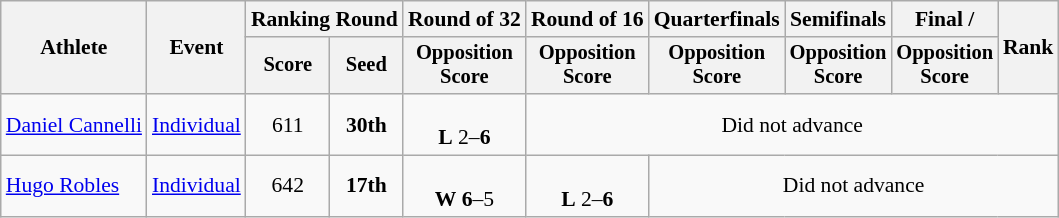<table class="wikitable" style="font-size:90%">
<tr>
<th rowspan="2">Athlete</th>
<th rowspan="2">Event</th>
<th colspan="2">Ranking Round</th>
<th>Round of 32</th>
<th>Round of 16</th>
<th>Quarterfinals</th>
<th>Semifinals</th>
<th>Final / </th>
<th rowspan="2">Rank</th>
</tr>
<tr style="font-size:95%">
<th>Score</th>
<th>Seed</th>
<th>Opposition<br>Score</th>
<th>Opposition<br>Score</th>
<th>Opposition<br>Score</th>
<th>Opposition<br>Score</th>
<th>Opposition<br>Score</th>
</tr>
<tr align=center>
<td align=left><a href='#'>Daniel Cannelli</a></td>
<td align=left><a href='#'>Individual</a></td>
<td>611</td>
<td><strong>30th</strong></td>
<td><br><strong>L</strong> 2–<strong>6</strong></td>
<td align="center" colspan="5">Did not advance</td>
</tr>
<tr align=center>
<td align=left><a href='#'>Hugo Robles</a></td>
<td align=left><a href='#'>Individual</a></td>
<td>642</td>
<td><strong>17th</strong></td>
<td><br><strong>W</strong> <strong>6</strong>–5</td>
<td><br><strong>L</strong> 2–<strong>6</strong></td>
<td align="center" colspan="4">Did not advance</td>
</tr>
</table>
